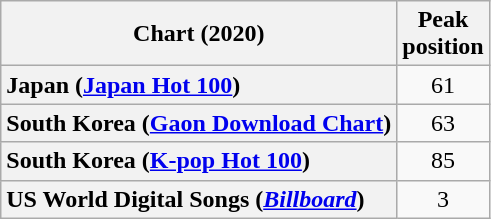<table class="wikitable sortable plainrowheaders" style="text-align:center">
<tr>
<th scope="col">Chart (2020)</th>
<th scope="col">Peak<br>position</th>
</tr>
<tr>
<th scope="row" style="text-align:left">Japan (<a href='#'>Japan Hot 100</a>)</th>
<td>61</td>
</tr>
<tr>
<th scope="row" style="text-align:left">South Korea (<a href='#'>Gaon Download Chart</a>)</th>
<td>63</td>
</tr>
<tr>
<th scope="row" style="text-align:left">South Korea (<a href='#'>K-pop Hot 100</a>)</th>
<td>85</td>
</tr>
<tr>
<th scope="row" style="text-align:left">US World Digital Songs (<em><a href='#'>Billboard</a></em>)</th>
<td>3</td>
</tr>
</table>
